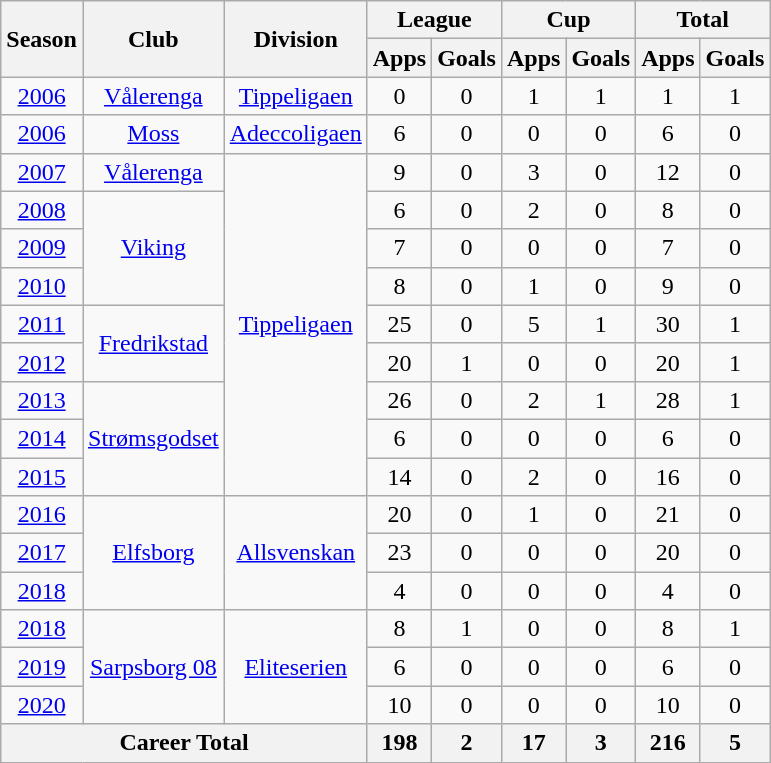<table class="wikitable" style="text-align: center;">
<tr>
<th rowspan="2">Season</th>
<th rowspan="2">Club</th>
<th rowspan="2">Division</th>
<th colspan="2">League</th>
<th colspan="2">Cup</th>
<th colspan="2">Total</th>
</tr>
<tr>
<th>Apps</th>
<th>Goals</th>
<th>Apps</th>
<th>Goals</th>
<th>Apps</th>
<th>Goals</th>
</tr>
<tr>
<td><a href='#'>2006</a></td>
<td rowspan="1" valign="center"><a href='#'>Vålerenga</a></td>
<td rowspan="1" valign="center"><a href='#'>Tippeligaen</a></td>
<td>0</td>
<td>0</td>
<td>1</td>
<td>1</td>
<td>1</td>
<td>1</td>
</tr>
<tr>
<td><a href='#'>2006</a></td>
<td rowspan="1" valign="center"><a href='#'>Moss</a></td>
<td rowspan="1" valign="center"><a href='#'>Adeccoligaen</a></td>
<td>6</td>
<td>0</td>
<td>0</td>
<td>0</td>
<td>6</td>
<td>0</td>
</tr>
<tr>
<td><a href='#'>2007</a></td>
<td rowspan="1" valign="center"><a href='#'>Vålerenga</a></td>
<td rowspan="9" valign="center"><a href='#'>Tippeligaen</a></td>
<td>9</td>
<td>0</td>
<td>3</td>
<td>0</td>
<td>12</td>
<td>0</td>
</tr>
<tr>
<td><a href='#'>2008</a></td>
<td rowspan="3" valign="center"><a href='#'>Viking</a></td>
<td>6</td>
<td>0</td>
<td>2</td>
<td>0</td>
<td>8</td>
<td>0</td>
</tr>
<tr>
<td><a href='#'>2009</a></td>
<td>7</td>
<td>0</td>
<td>0</td>
<td>0</td>
<td>7</td>
<td>0</td>
</tr>
<tr>
<td><a href='#'>2010</a></td>
<td>8</td>
<td>0</td>
<td>1</td>
<td>0</td>
<td>9</td>
<td>0</td>
</tr>
<tr>
<td><a href='#'>2011</a></td>
<td rowspan="2" valign="center"><a href='#'>Fredrikstad</a></td>
<td>25</td>
<td>0</td>
<td>5</td>
<td>1</td>
<td>30</td>
<td>1</td>
</tr>
<tr>
<td><a href='#'>2012</a></td>
<td>20</td>
<td>1</td>
<td>0</td>
<td>0</td>
<td>20</td>
<td>1</td>
</tr>
<tr>
<td><a href='#'>2013</a></td>
<td rowspan="3" valign="center"><a href='#'>Strømsgodset</a></td>
<td>26</td>
<td>0</td>
<td>2</td>
<td>1</td>
<td>28</td>
<td>1</td>
</tr>
<tr>
<td><a href='#'>2014</a></td>
<td>6</td>
<td>0</td>
<td>0</td>
<td>0</td>
<td>6</td>
<td>0</td>
</tr>
<tr>
<td><a href='#'>2015</a></td>
<td>14</td>
<td>0</td>
<td>2</td>
<td>0</td>
<td>16</td>
<td>0</td>
</tr>
<tr>
<td><a href='#'>2016</a></td>
<td rowspan="3" valign="center"><a href='#'>Elfsborg</a></td>
<td rowspan="3" valign="center"><a href='#'>Allsvenskan</a></td>
<td>20</td>
<td>0</td>
<td>1</td>
<td>0</td>
<td>21</td>
<td>0</td>
</tr>
<tr>
<td><a href='#'>2017</a></td>
<td>23</td>
<td>0</td>
<td>0</td>
<td>0</td>
<td>20</td>
<td>0</td>
</tr>
<tr>
<td><a href='#'>2018</a></td>
<td>4</td>
<td>0</td>
<td>0</td>
<td>0</td>
<td>4</td>
<td>0</td>
</tr>
<tr>
<td><a href='#'>2018</a></td>
<td rowspan="3" valign="center"><a href='#'>Sarpsborg 08</a></td>
<td rowspan="3" valign="center"><a href='#'>Eliteserien</a></td>
<td>8</td>
<td>1</td>
<td>0</td>
<td>0</td>
<td>8</td>
<td>1</td>
</tr>
<tr>
<td><a href='#'>2019</a></td>
<td>6</td>
<td>0</td>
<td>0</td>
<td>0</td>
<td>6</td>
<td>0</td>
</tr>
<tr>
<td><a href='#'>2020</a></td>
<td>10</td>
<td>0</td>
<td>0</td>
<td>0</td>
<td>10</td>
<td>0</td>
</tr>
<tr>
<th colspan="3">Career Total</th>
<th>198</th>
<th>2</th>
<th>17</th>
<th>3</th>
<th>216</th>
<th>5</th>
</tr>
</table>
